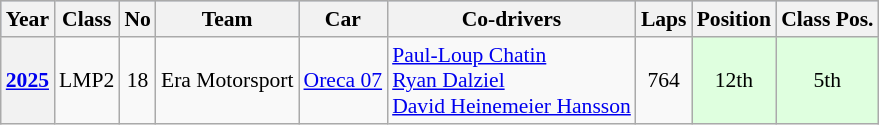<table class="wikitable" style="text-align:center; font-size:90%">
<tr style="background:#abbbdd;">
<th>Year</th>
<th>Class</th>
<th>No</th>
<th>Team</th>
<th>Car</th>
<th>Co-drivers</th>
<th>Laps</th>
<th>Position</th>
<th>Class Pos.</th>
</tr>
<tr>
<th><a href='#'>2025</a></th>
<td>LMP2</td>
<td>18</td>
<td> Era Motorsport</td>
<td><a href='#'>Oreca 07</a></td>
<td align="left"> <a href='#'>Paul-Loup Chatin</a><br> <a href='#'>Ryan Dalziel</a><br> <a href='#'>David Heinemeier Hansson</a></td>
<td>764</td>
<td style="background:#DFFFDF;">12th</td>
<td style="background:#DFFFDF;">5th</td>
</tr>
</table>
